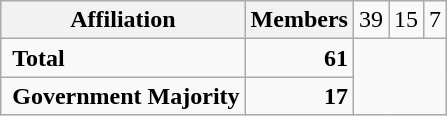<table class="wikitable">
<tr>
<th colspan="2">Affiliation</th>
<th>Members<br></th>
<td align="right">39<br></td>
<td align="right">15<br></td>
<td align="right">7</td>
</tr>
<tr>
<td colspan="2" rowspan="1"> <strong>Total</strong><br></td>
<td align="right"><strong>61</strong></td>
</tr>
<tr>
<td colspan="2" rowspan="1"> <strong>Government Majority</strong><br></td>
<td align="right"><strong>17</strong></td>
</tr>
</table>
